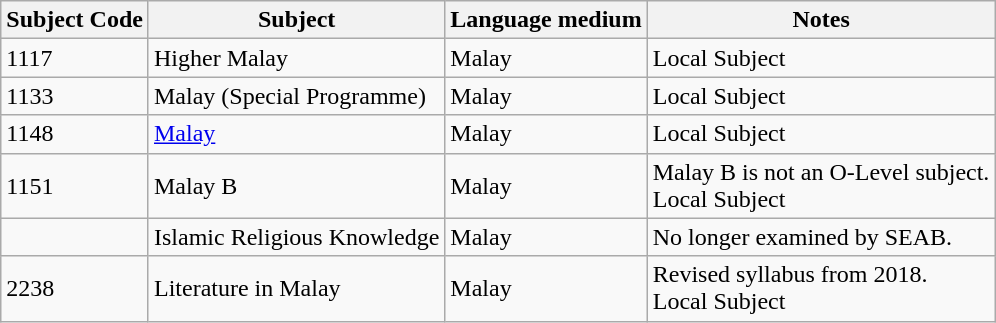<table class="wikitable">
<tr>
<th>Subject Code</th>
<th>Subject</th>
<th>Language medium</th>
<th>Notes</th>
</tr>
<tr>
<td>1117</td>
<td>Higher Malay</td>
<td>Malay</td>
<td>Local Subject</td>
</tr>
<tr>
<td>1133</td>
<td>Malay (Special Programme)</td>
<td>Malay</td>
<td>Local Subject</td>
</tr>
<tr>
<td>1148</td>
<td><a href='#'>Malay</a></td>
<td>Malay</td>
<td>Local Subject</td>
</tr>
<tr>
<td>1151</td>
<td>Malay B</td>
<td>Malay</td>
<td>Malay B is not an O-Level subject.<br>Local Subject</td>
</tr>
<tr>
<td></td>
<td>Islamic Religious Knowledge</td>
<td>Malay</td>
<td>No longer examined by SEAB.</td>
</tr>
<tr>
<td>2238</td>
<td>Literature in Malay</td>
<td>Malay</td>
<td>Revised syllabus from 2018.<br>Local Subject</td>
</tr>
</table>
